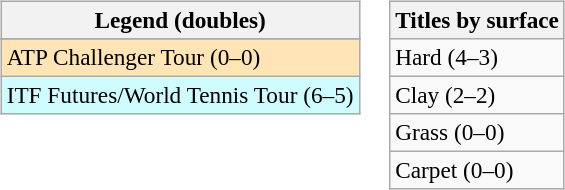<table>
<tr valign=top>
<td><br><table class=wikitable style=font-size:97%>
<tr>
<th>Legend (doubles)</th>
</tr>
<tr bgcolor=e5d1cb>
</tr>
<tr bgcolor=moccasin>
<td>ATP Challenger Tour (0–0)</td>
</tr>
<tr bgcolor=cffcff>
<td>ITF Futures/World Tennis Tour (6–5)</td>
</tr>
</table>
</td>
<td><br><table class=wikitable style=font-size:97%>
<tr>
<th>Titles by surface</th>
</tr>
<tr>
<td>Hard (4–3)</td>
</tr>
<tr>
<td>Clay (2–2)</td>
</tr>
<tr>
<td>Grass (0–0)</td>
</tr>
<tr>
<td>Carpet (0–0)</td>
</tr>
</table>
</td>
</tr>
</table>
